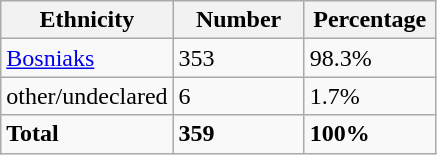<table class="wikitable">
<tr>
<th width="100px">Ethnicity</th>
<th width="80px">Number</th>
<th width="80px">Percentage</th>
</tr>
<tr>
<td><a href='#'>Bosniaks</a></td>
<td>353</td>
<td>98.3%</td>
</tr>
<tr>
<td>other/undeclared</td>
<td>6</td>
<td>1.7%</td>
</tr>
<tr>
<td><strong>Total</strong></td>
<td><strong>359</strong></td>
<td><strong>100%</strong></td>
</tr>
</table>
